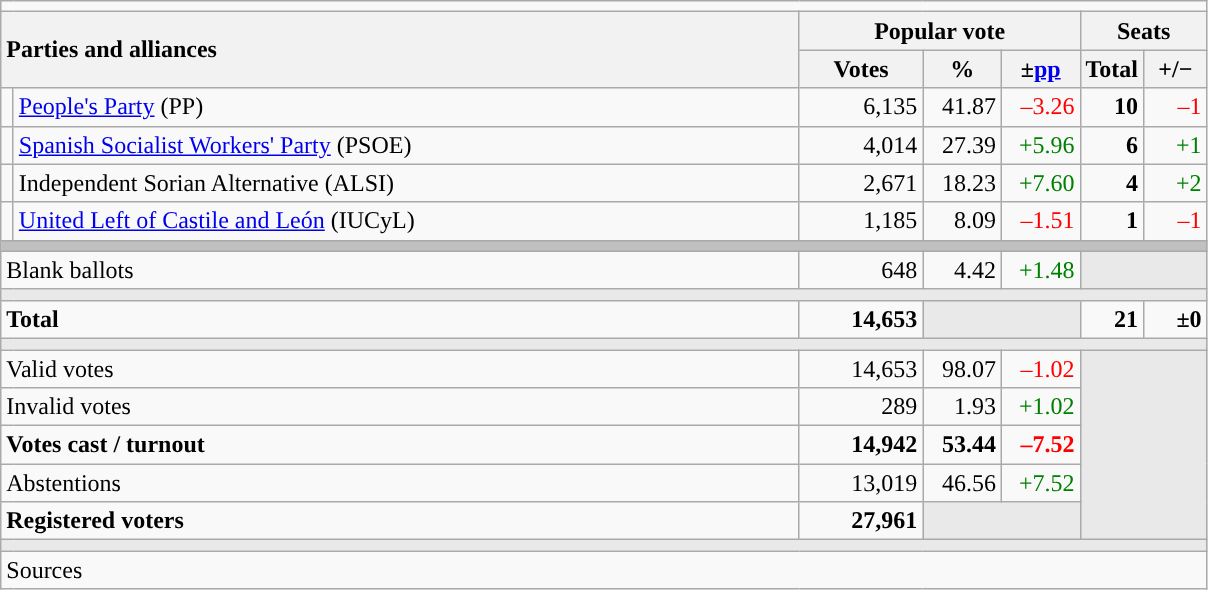<table class="wikitable" style="text-align:right;">
<tr>
<td colspan="7"></td>
</tr>
<tr>
<th style="text-align:left;" rowspan="2" colspan="2" width="525">Parties and alliances</th>
<th colspan="3">Popular vote</th>
<th colspan="2">Seats</th>
</tr>
<tr>
<th width="75">Votes</th>
<th width="45">%</th>
<th width="45">±<a href='#'>pp</a></th>
<th width="35">Total</th>
<th width="35">+/−</th>
</tr>
<tr>
<td width="1" style="color:inherit;background:"></td>
<td align="left"><a href='#'>People's Party</a> (PP)</td>
<td>6,135</td>
<td>41.87</td>
<td style="color:red;">–3.26</td>
<td><strong>10</strong></td>
<td style="color:red;">–1</td>
</tr>
<tr>
<td style="color:inherit;background:"></td>
<td align="left"><a href='#'>Spanish Socialist Workers' Party</a> (PSOE)</td>
<td>4,014</td>
<td>27.39</td>
<td style="color:green;">+5.96</td>
<td><strong>6</strong></td>
<td style="color:green;">+1</td>
</tr>
<tr>
<td style="color:inherit;background:"></td>
<td align="left">Independent Sorian Alternative (ALSI)</td>
<td>2,671</td>
<td>18.23</td>
<td style="color:green;">+7.60</td>
<td><strong>4</strong></td>
<td style="color:green;">+2</td>
</tr>
<tr>
<td style="color:inherit;background:"></td>
<td align="left"><a href='#'>United Left of Castile and León</a> (IUCyL)</td>
<td>1,185</td>
<td>8.09</td>
<td style="color:red;">–1.51</td>
<td><strong>1</strong></td>
<td style="color:red;">–1</td>
</tr>
<tr>
<td colspan="7" bgcolor="#C0C0C0"></td>
</tr>
<tr>
<td align="left" colspan="2">Blank ballots</td>
<td>648</td>
<td>4.42</td>
<td style="color:green;">+1.48</td>
<td bgcolor="#E9E9E9" colspan="2"></td>
</tr>
<tr>
<td colspan="7" bgcolor="#E9E9E9"></td>
</tr>
<tr style="font-weight:bold;">
<td align="left" colspan="2">Total</td>
<td>14,653</td>
<td bgcolor="#E9E9E9" colspan="2"></td>
<td>21</td>
<td>±0</td>
</tr>
<tr>
<td colspan="7" bgcolor="#E9E9E9"></td>
</tr>
<tr>
<td align="left" colspan="2">Valid votes</td>
<td>14,653</td>
<td>98.07</td>
<td style="color:red;">–1.02</td>
<td bgcolor="#E9E9E9" colspan="2" rowspan="5"></td>
</tr>
<tr>
<td align="left" colspan="2">Invalid votes</td>
<td>289</td>
<td>1.93</td>
<td style="color:green;">+1.02</td>
</tr>
<tr style="font-weight:bold;">
<td align="left" colspan="2">Votes cast / turnout</td>
<td>14,942</td>
<td>53.44</td>
<td style="color:red;">–7.52</td>
</tr>
<tr>
<td align="left" colspan="2">Abstentions</td>
<td>13,019</td>
<td>46.56</td>
<td style="color:green;">+7.52</td>
</tr>
<tr style="font-weight:bold;">
<td align="left" colspan="2">Registered voters</td>
<td>27,961</td>
<td bgcolor="#E9E9E9" colspan="2"></td>
</tr>
<tr>
<td colspan="7" bgcolor="#E9E9E9"></td>
</tr>
<tr>
<td align="left" colspan="7">Sources</td>
</tr>
</table>
